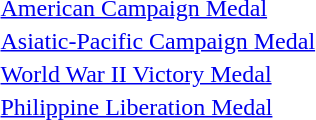<table>
<tr>
<td></td>
<td><a href='#'>American Campaign Medal</a></td>
</tr>
<tr>
<td></td>
<td><a href='#'>Asiatic-Pacific Campaign Medal</a></td>
</tr>
<tr>
<td></td>
<td><a href='#'>World War II Victory Medal</a></td>
</tr>
<tr>
<td></td>
<td><a href='#'>Philippine Liberation Medal</a></td>
</tr>
</table>
